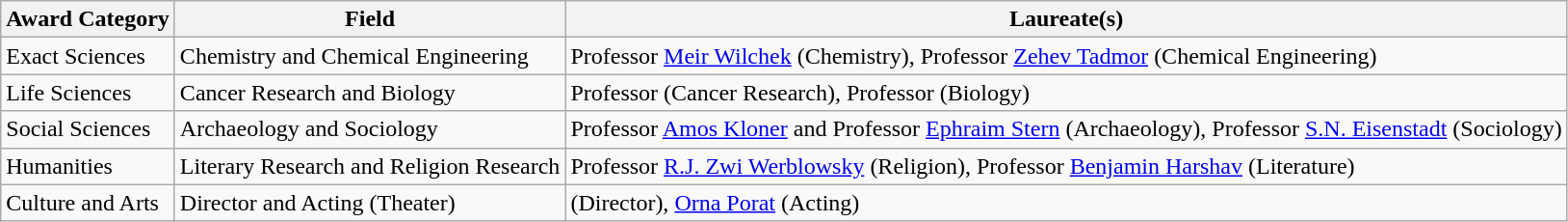<table class="wikitable">
<tr>
<th>Award Category</th>
<th>Field</th>
<th>Laureate(s)</th>
</tr>
<tr>
<td>Exact Sciences</td>
<td>Chemistry and Chemical Engineering</td>
<td>Professor <a href='#'>Meir Wilchek</a> (Chemistry), Professor <a href='#'>Zehev Tadmor</a> (Chemical Engineering)</td>
</tr>
<tr>
<td>Life Sciences</td>
<td>Cancer Research and Biology</td>
<td>Professor  (Cancer Research), Professor  (Biology)</td>
</tr>
<tr>
<td>Social Sciences</td>
<td>Archaeology and Sociology</td>
<td>Professor <a href='#'>Amos Kloner</a> and Professor <a href='#'>Ephraim Stern</a> (Archaeology), Professor <a href='#'>S.N. Eisenstadt</a> (Sociology)</td>
</tr>
<tr>
<td>Humanities</td>
<td>Literary Research and Religion Research</td>
<td>Professor <a href='#'>R.J. Zwi Werblowsky</a> (Religion), Professor <a href='#'>Benjamin Harshav</a> (Literature)</td>
</tr>
<tr>
<td>Culture and Arts</td>
<td>Director and Acting (Theater)</td>
<td> (Director), <a href='#'>Orna Porat</a> (Acting)</td>
</tr>
</table>
